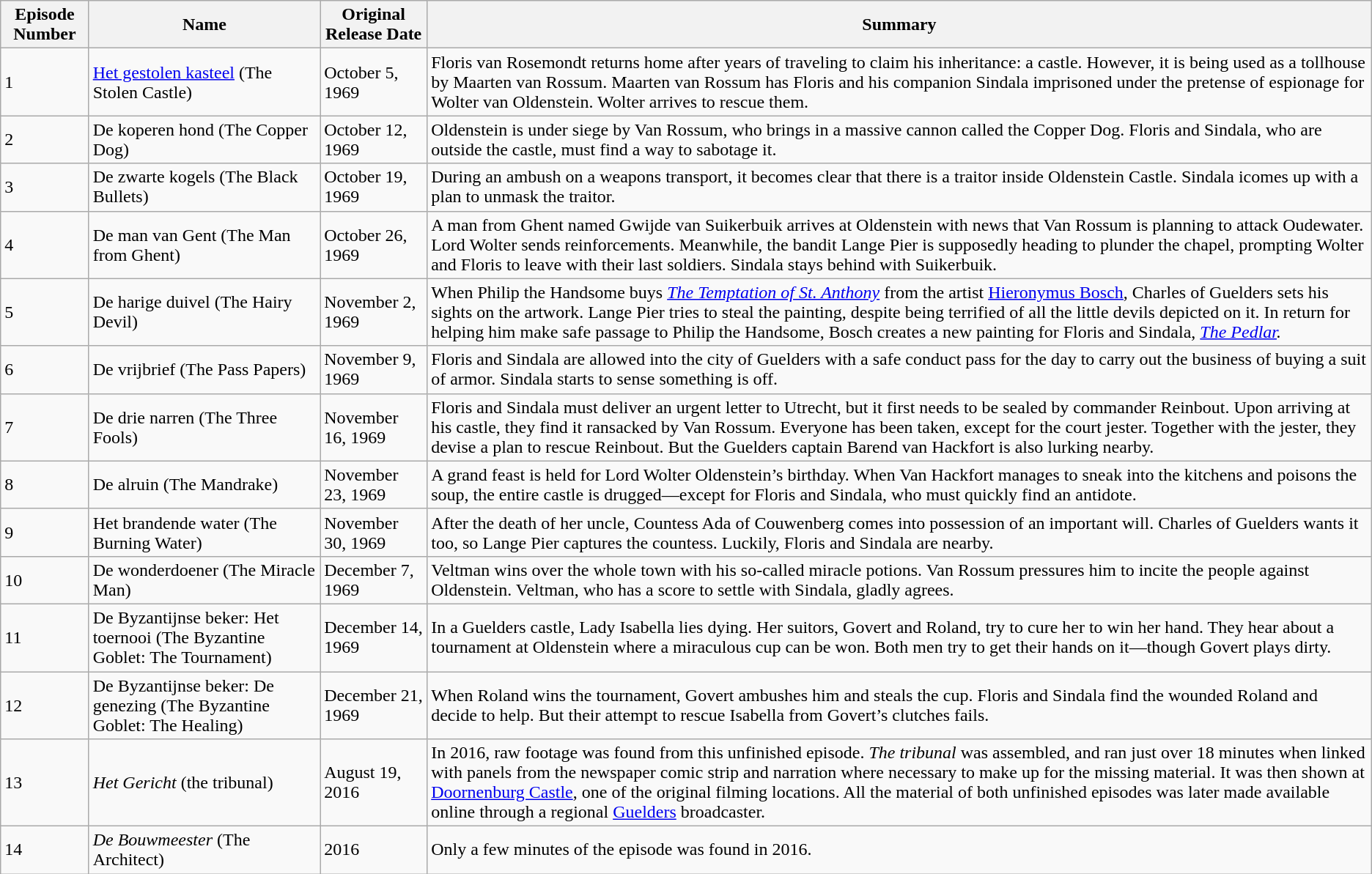<table class="wikitable">
<tr>
<th>Episode Number</th>
<th>Name</th>
<th>Original Release Date</th>
<th>Summary</th>
</tr>
<tr>
<td>1</td>
<td><a href='#'>Het gestolen kasteel</a> (The Stolen Castle)</td>
<td>October 5, 1969</td>
<td>Floris van Rosemondt returns home after years of traveling to claim his inheritance: a castle. However, it is being used as a tollhouse by Maarten van Rossum. Maarten van Rossum has Floris and his companion Sindala imprisoned under the pretense of espionage for Wolter van Oldenstein. Wolter arrives to rescue them.</td>
</tr>
<tr>
<td>2</td>
<td>De koperen hond (The Copper Dog)</td>
<td>October 12, 1969</td>
<td>Oldenstein is under siege by Van Rossum, who brings in a massive cannon called the Copper Dog. Floris and Sindala, who are outside the castle, must find a way to sabotage it.</td>
</tr>
<tr>
<td>3</td>
<td>De zwarte kogels (The Black Bullets)</td>
<td>October 19, 1969</td>
<td>During an ambush on a weapons transport, it becomes clear that there is a traitor inside Oldenstein Castle. Sindala icomes up with a plan to unmask the traitor.</td>
</tr>
<tr>
<td>4</td>
<td>De man van Gent (The Man from Ghent)</td>
<td>October 26, 1969</td>
<td>A man from Ghent named Gwijde van Suikerbuik arrives at Oldenstein with news that Van Rossum is planning to attack Oudewater. Lord Wolter sends reinforcements. Meanwhile, the bandit Lange Pier is supposedly heading to plunder the chapel, prompting Wolter and Floris to leave with their last soldiers. Sindala stays behind with Suikerbuik.</td>
</tr>
<tr>
<td>5</td>
<td>De harige duivel (The Hairy Devil)</td>
<td>November 2, 1969</td>
<td>When Philip the Handsome buys <em><a href='#'>The Temptation of St. Anthony</a></em>  from the artist <a href='#'>Hieronymus Bosch</a>, Charles of Guelders sets his sights on the artwork. Lange Pier tries to steal the painting, despite being terrified of all the little devils depicted on it. In return for helping him make safe passage to Philip the Handsome, Bosch creates a new painting for Floris and Sindala, <a href='#'><em>The Pedlar</em></a><em>.</em></td>
</tr>
<tr>
<td>6</td>
<td>De vrijbrief (The Pass Papers)</td>
<td>November 9, 1969</td>
<td>Floris and Sindala are allowed into the city of Guelders with a safe conduct pass for the day to carry out the business of buying a suit of armor. Sindala starts to sense something is off.</td>
</tr>
<tr>
<td>7</td>
<td>De drie narren (The Three Fools)</td>
<td>November 16, 1969</td>
<td>Floris and Sindala must deliver an urgent letter to Utrecht, but it first needs to be sealed by commander Reinbout. Upon arriving at his castle, they find it ransacked by Van Rossum. Everyone has been taken, except for the court jester. Together with the jester, they devise a plan to rescue Reinbout. But the Guelders captain Barend van Hackfort is also lurking nearby.</td>
</tr>
<tr>
<td>8</td>
<td>De alruin (The Mandrake)</td>
<td>November 23, 1969</td>
<td>A grand feast is held for Lord Wolter Oldenstein’s birthday. When Van Hackfort manages to sneak into the kitchens and poisons the soup, the entire castle is drugged—except for Floris and Sindala, who must quickly find an antidote.</td>
</tr>
<tr>
<td>9</td>
<td>Het brandende water (The Burning Water)</td>
<td>November 30, 1969</td>
<td>After the death of her uncle, Countess Ada of Couwenberg comes into possession of an important will. Charles of Guelders wants it too, so Lange Pier captures the countess. Luckily, Floris and Sindala are nearby.</td>
</tr>
<tr>
<td>10</td>
<td>De wonderdoener (The Miracle Man)</td>
<td>December 7, 1969</td>
<td>Veltman wins over the whole town with his so-called miracle potions. Van Rossum pressures him to incite the people against Oldenstein. Veltman, who has a score to settle with Sindala, gladly agrees.</td>
</tr>
<tr>
<td>11</td>
<td>De Byzantijnse beker: Het toernooi (The Byzantine Goblet: The Tournament)</td>
<td>December 14, 1969</td>
<td>In a Guelders castle, Lady Isabella lies dying. Her suitors, Govert and Roland, try to cure her to win her hand. They hear about a tournament at Oldenstein where a miraculous cup can be won. Both men try to get their hands on it—though Govert plays dirty.</td>
</tr>
<tr>
<td>12</td>
<td>De Byzantijnse beker: De genezing (The Byzantine Goblet: The Healing)</td>
<td>December 21, 1969</td>
<td>When Roland wins the tournament, Govert ambushes him and steals the cup. Floris and Sindala find the wounded Roland and decide to help. But their attempt to rescue Isabella from Govert’s clutches fails.</td>
</tr>
<tr>
<td>13</td>
<td><em>Het Gericht</em> (the tribunal)</td>
<td>August 19, 2016</td>
<td>In 2016, raw footage was found from this unfinished episode. <em>The tribunal</em> was assembled, and ran just over 18 minutes when linked with panels from the newspaper comic strip and narration where necessary to make up for the missing material. It was then shown at <a href='#'>Doornenburg Castle</a>, one of the original filming locations. All the material of both unfinished episodes was later made available online through a regional <a href='#'>Guelders</a> broadcaster.</td>
</tr>
<tr>
<td>14</td>
<td><em>De Bouwmeester</em> (The Architect)</td>
<td>2016</td>
<td>Only a few minutes of the episode was found in 2016.</td>
</tr>
</table>
